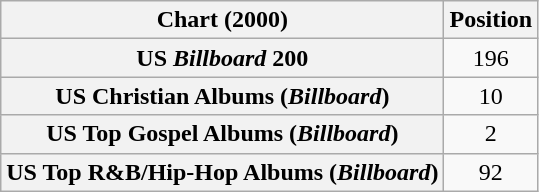<table class="wikitable sortable plainrowheaders">
<tr>
<th scope="col">Chart (2000)</th>
<th scope="col">Position</th>
</tr>
<tr>
<th scope="row">US <em>Billboard</em> 200</th>
<td style="text-align:center;">196</td>
</tr>
<tr>
<th scope="row">US Christian Albums (<em>Billboard</em>)</th>
<td align="center">10</td>
</tr>
<tr>
<th scope="row">US Top Gospel Albums (<em>Billboard</em>)</th>
<td align="center">2</td>
</tr>
<tr>
<th scope="row">US Top R&B/Hip-Hop Albums (<em>Billboard</em>)</th>
<td style="text-align:center;">92</td>
</tr>
</table>
